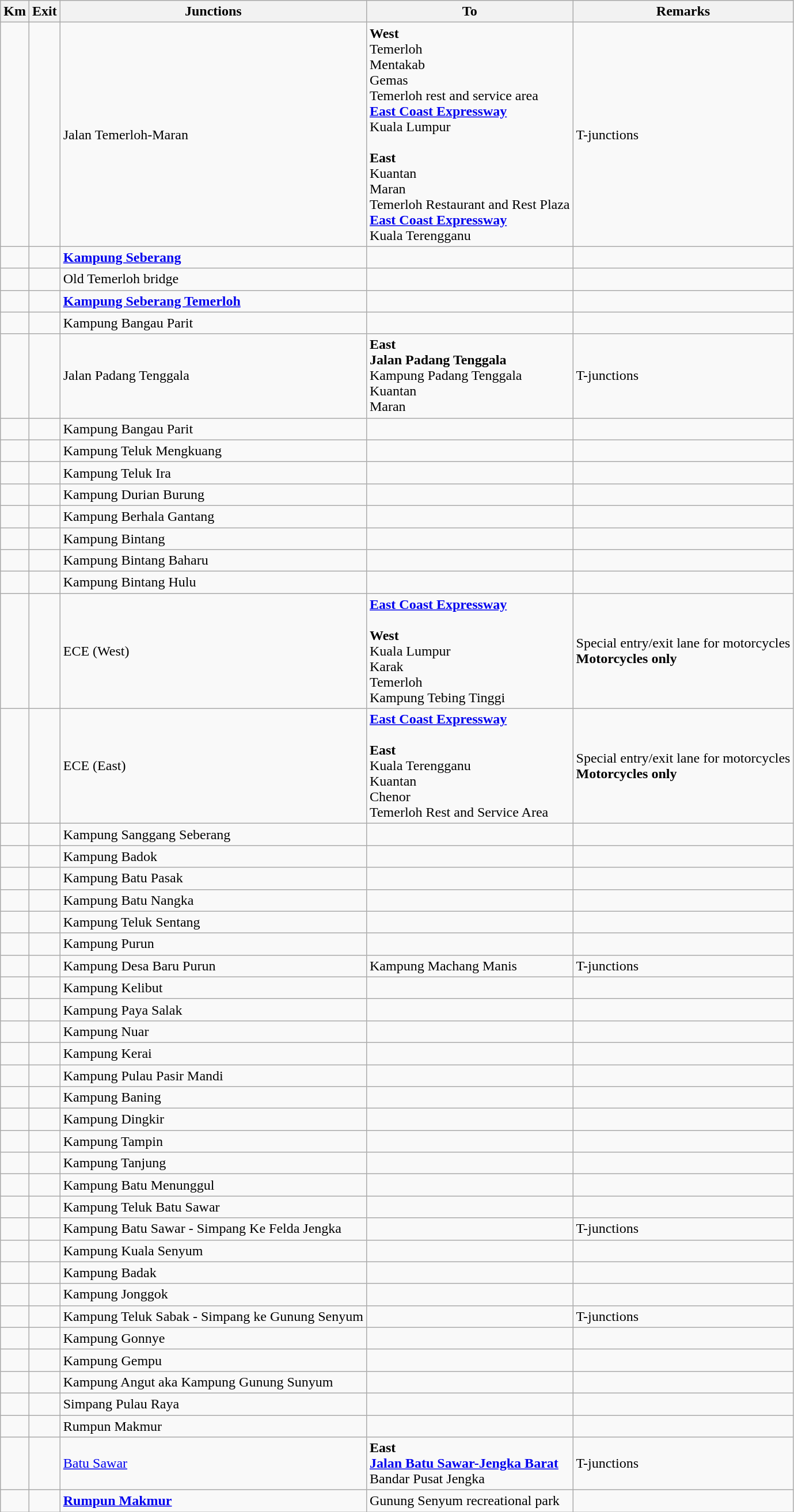<table class="wikitable">
<tr>
<th>Km</th>
<th>Exit</th>
<th>Junctions</th>
<th>To</th>
<th>Remarks</th>
</tr>
<tr>
<td></td>
<td></td>
<td>Jalan Temerloh-Maran</td>
<td><strong>West</strong><br> Temerloh<br> Mentakab<br> Gemas<br> Temerloh rest and service area<br>  <strong><a href='#'>East Coast Expressway</a></strong><br>Kuala Lumpur<br><br><strong>East</strong><br> Kuantan<br> Maran<br> Temerloh Restaurant and Rest Plaza<br>  <strong><a href='#'>East Coast Expressway</a></strong><br>Kuala Terengganu</td>
<td>T-junctions</td>
</tr>
<tr>
<td></td>
<td></td>
<td><strong><a href='#'>Kampung Seberang</a></strong></td>
<td></td>
<td></td>
</tr>
<tr>
<td></td>
<td></td>
<td>Old Temerloh bridge</td>
<td></td>
<td></td>
</tr>
<tr>
<td></td>
<td></td>
<td><strong><a href='#'>Kampung Seberang Temerloh</a></strong></td>
<td></td>
<td></td>
</tr>
<tr>
<td></td>
<td></td>
<td>Kampung Bangau Parit</td>
<td></td>
<td></td>
</tr>
<tr>
<td></td>
<td></td>
<td>Jalan Padang Tenggala</td>
<td><strong>East</strong><br><strong>Jalan Padang Tenggala</strong><br>Kampung Padang Tenggala<br> Kuantan<br> Maran</td>
<td>T-junctions</td>
</tr>
<tr>
<td></td>
<td></td>
<td>Kampung Bangau Parit</td>
<td></td>
<td></td>
</tr>
<tr>
<td></td>
<td></td>
<td>Kampung Teluk Mengkuang</td>
<td></td>
<td></td>
</tr>
<tr>
<td></td>
<td></td>
<td>Kampung Teluk Ira</td>
<td></td>
<td></td>
</tr>
<tr>
<td></td>
<td></td>
<td>Kampung Durian Burung</td>
<td></td>
<td></td>
</tr>
<tr>
<td></td>
<td></td>
<td>Kampung Berhala Gantang</td>
<td></td>
<td></td>
</tr>
<tr>
<td></td>
<td></td>
<td>Kampung Bintang</td>
<td></td>
<td></td>
</tr>
<tr>
<td></td>
<td></td>
<td>Kampung Bintang Baharu</td>
<td></td>
<td></td>
</tr>
<tr>
<td></td>
<td></td>
<td>Kampung Bintang Hulu</td>
<td></td>
<td></td>
</tr>
<tr>
<td></td>
<td></td>
<td>ECE (West)</td>
<td>  <strong><a href='#'>East Coast Expressway</a></strong><br><br><strong>West</strong><br>Kuala Lumpur<br>Karak<br>Temerloh<br>Kampung Tebing Tinggi</td>
<td>Special entry/exit lane for motorcycles<br><strong>Motorcycles only</strong></td>
</tr>
<tr>
<td></td>
<td></td>
<td>ECE (East)</td>
<td>  <strong><a href='#'>East Coast Expressway</a></strong><br><br><strong>East</strong><br>Kuala Terengganu<br>Kuantan<br>Chenor<br> Temerloh Rest and Service Area</td>
<td>Special entry/exit lane for motorcycles<br><strong>Motorcycles only</strong></td>
</tr>
<tr>
<td></td>
<td></td>
<td>Kampung Sanggang Seberang</td>
<td></td>
<td></td>
</tr>
<tr>
<td></td>
<td></td>
<td>Kampung Badok</td>
<td></td>
<td></td>
</tr>
<tr>
<td></td>
<td></td>
<td>Kampung Batu Pasak</td>
<td></td>
<td></td>
</tr>
<tr>
<td></td>
<td></td>
<td>Kampung Batu Nangka</td>
<td></td>
<td></td>
</tr>
<tr>
<td></td>
<td></td>
<td>Kampung Teluk Sentang</td>
<td></td>
<td></td>
</tr>
<tr>
<td></td>
<td></td>
<td>Kampung Purun</td>
<td></td>
<td></td>
</tr>
<tr>
<td></td>
<td></td>
<td>Kampung Desa Baru Purun</td>
<td>Kampung Machang Manis</td>
<td>T-junctions</td>
</tr>
<tr>
<td></td>
<td></td>
<td>Kampung Kelibut</td>
<td></td>
<td></td>
</tr>
<tr>
<td></td>
<td></td>
<td>Kampung Paya Salak</td>
<td></td>
<td></td>
</tr>
<tr>
<td></td>
<td></td>
<td>Kampung Nuar</td>
<td></td>
<td></td>
</tr>
<tr>
<td></td>
<td></td>
<td>Kampung Kerai</td>
<td></td>
<td></td>
</tr>
<tr>
<td></td>
<td></td>
<td>Kampung Pulau Pasir Mandi</td>
<td></td>
<td></td>
</tr>
<tr>
<td></td>
<td></td>
<td>Kampung Baning</td>
<td></td>
<td></td>
</tr>
<tr>
<td></td>
<td></td>
<td>Kampung Dingkir</td>
<td></td>
<td></td>
</tr>
<tr>
<td></td>
<td></td>
<td>Kampung Tampin</td>
<td></td>
<td></td>
</tr>
<tr>
<td></td>
<td></td>
<td>Kampung Tanjung</td>
<td></td>
<td></td>
</tr>
<tr>
<td></td>
<td></td>
<td>Kampung Batu Menunggul</td>
<td></td>
<td></td>
</tr>
<tr>
<td></td>
<td></td>
<td>Kampung Teluk Batu Sawar</td>
<td></td>
<td></td>
</tr>
<tr>
<td></td>
<td></td>
<td>Kampung Batu Sawar - Simpang Ke Felda Jengka</td>
<td></td>
<td>T-junctions</td>
</tr>
<tr>
<td></td>
<td></td>
<td>Kampung Kuala Senyum</td>
<td></td>
<td></td>
</tr>
<tr>
<td></td>
<td></td>
<td>Kampung Badak</td>
<td></td>
<td></td>
</tr>
<tr>
<td></td>
<td></td>
<td>Kampung Jonggok</td>
<td></td>
<td></td>
</tr>
<tr>
<td></td>
<td></td>
<td>Kampung Teluk Sabak - Simpang ke Gunung Senyum</td>
<td></td>
<td>T-junctions</td>
</tr>
<tr>
<td></td>
<td></td>
<td>Kampung Gonnye</td>
<td></td>
<td></td>
</tr>
<tr>
<td></td>
<td></td>
<td>Kampung Gempu</td>
<td></td>
<td></td>
</tr>
<tr>
<td></td>
<td></td>
<td>Kampung Angut aka Kampung Gunung Sunyum</td>
<td></td>
<td></td>
</tr>
<tr>
<td></td>
<td></td>
<td>Simpang Pulau Raya</td>
<td></td>
<td></td>
</tr>
<tr>
<td></td>
<td></td>
<td>Rumpun Makmur</td>
<td></td>
<td></td>
</tr>
<tr>
<td></td>
<td></td>
<td><a href='#'>Batu Sawar</a></td>
<td><strong>East</strong><br> <strong><a href='#'>Jalan Batu Sawar-Jengka Barat</a></strong><br>Bandar Pusat Jengka</td>
<td>T-junctions</td>
</tr>
<tr>
<td></td>
<td></td>
<td><strong><a href='#'>Rumpun Makmur</a></strong></td>
<td>Gunung Senyum recreational park<br> </td>
<td></td>
</tr>
</table>
